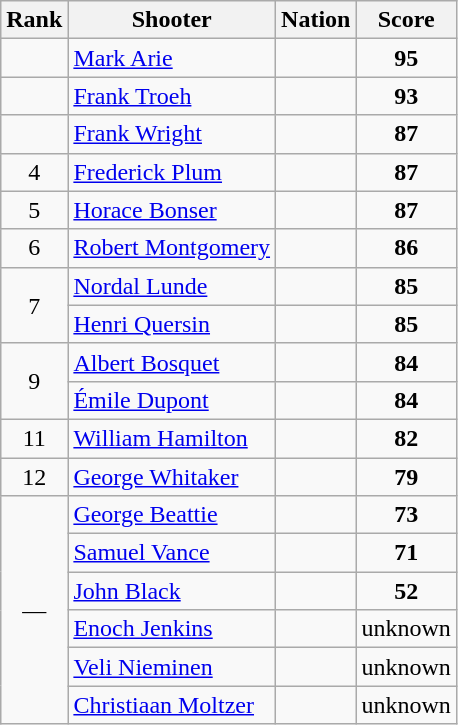<table class="wikitable sortable" style="text-align:center">
<tr>
<th>Rank</th>
<th>Shooter</th>
<th>Nation</th>
<th>Score</th>
</tr>
<tr>
<td></td>
<td align=left><a href='#'>Mark Arie</a></td>
<td align=left></td>
<td><strong>95</strong></td>
</tr>
<tr>
<td></td>
<td align=left><a href='#'>Frank Troeh</a></td>
<td align=left></td>
<td><strong>93</strong></td>
</tr>
<tr>
<td></td>
<td align=left><a href='#'>Frank Wright</a></td>
<td align=left></td>
<td><strong>87</strong></td>
</tr>
<tr>
<td>4</td>
<td align=left><a href='#'>Frederick Plum</a></td>
<td align=left></td>
<td><strong>87</strong></td>
</tr>
<tr>
<td>5</td>
<td align=left><a href='#'>Horace Bonser</a></td>
<td align=left></td>
<td><strong>87</strong></td>
</tr>
<tr>
<td>6</td>
<td align=left><a href='#'>Robert Montgomery</a></td>
<td align=left></td>
<td><strong>86</strong></td>
</tr>
<tr>
<td rowspan=2>7</td>
<td align=left><a href='#'>Nordal Lunde</a></td>
<td align=left></td>
<td><strong>85</strong></td>
</tr>
<tr>
<td align=left><a href='#'>Henri Quersin</a></td>
<td align=left></td>
<td><strong>85</strong></td>
</tr>
<tr>
<td rowspan=2>9</td>
<td align=left><a href='#'>Albert Bosquet</a></td>
<td align=left></td>
<td><strong>84</strong></td>
</tr>
<tr>
<td align=left><a href='#'>Émile Dupont</a></td>
<td align=left></td>
<td><strong>84</strong></td>
</tr>
<tr>
<td>11</td>
<td align=left><a href='#'>William Hamilton</a></td>
<td align=left></td>
<td><strong>82</strong></td>
</tr>
<tr>
<td>12</td>
<td align=left><a href='#'>George Whitaker</a></td>
<td align=left></td>
<td><strong>79</strong></td>
</tr>
<tr>
<td rowspan=6>—</td>
<td align=left><a href='#'>George Beattie</a></td>
<td align=left></td>
<td><strong>73</strong></td>
</tr>
<tr>
<td align=left><a href='#'>Samuel Vance</a></td>
<td align=left></td>
<td><strong>71</strong></td>
</tr>
<tr>
<td align=left><a href='#'>John Black</a></td>
<td align=left></td>
<td><strong>52</strong></td>
</tr>
<tr>
<td align=left><a href='#'>Enoch Jenkins</a></td>
<td align=left></td>
<td>unknown</td>
</tr>
<tr>
<td align=left><a href='#'>Veli Nieminen</a></td>
<td align=left></td>
<td>unknown</td>
</tr>
<tr>
<td align=left><a href='#'>Christiaan Moltzer</a></td>
<td align=left></td>
<td>unknown</td>
</tr>
</table>
